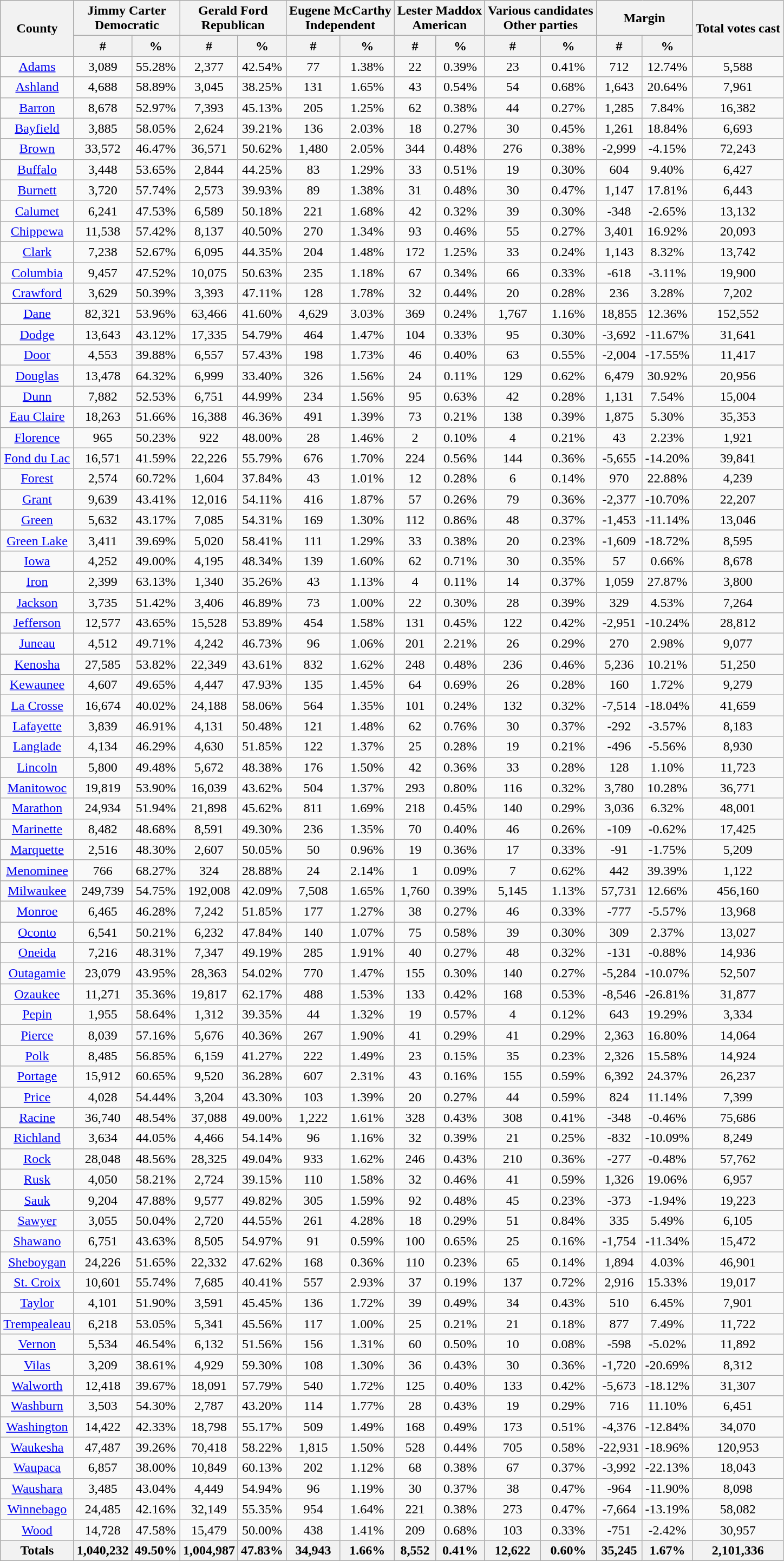<table class="wikitable sortable" style="text-align:center">
<tr>
<th rowspan="2">County</th>
<th style="text-align:center;" colspan="2">Jimmy Carter<br>Democratic</th>
<th style="text-align:center;" colspan="2">Gerald Ford<br>Republican</th>
<th style="text-align:center;" colspan="2">Eugene McCarthy<br>Independent</th>
<th style="text-align:center;" colspan="2">Lester Maddox<br>American</th>
<th style="text-align:center;" colspan="2">Various candidates<br>Other parties</th>
<th style="text-align:center;" colspan="2">Margin</th>
<th style="text-align:center;" rowspan="2">Total votes cast</th>
</tr>
<tr>
<th style="text-align:center;" data-sort-type="number">#</th>
<th style="text-align:center;" data-sort-type="number">%</th>
<th style="text-align:center;" data-sort-type="number">#</th>
<th style="text-align:center;" data-sort-type="number">%</th>
<th style="text-align:center;" data-sort-type="number">#</th>
<th style="text-align:center;" data-sort-type="number">%</th>
<th style="text-align:center;" data-sort-type="number">#</th>
<th style="text-align:center;" data-sort-type="number">%</th>
<th style="text-align:center;" data-sort-type="number">#</th>
<th style="text-align:center;" data-sort-type="number">%</th>
<th style="text-align:center;" data-sort-type="number">#</th>
<th style="text-align:center;" data-sort-type="number">%</th>
</tr>
<tr style="text-align:center;">
<td><a href='#'>Adams</a></td>
<td>3,089</td>
<td>55.28%</td>
<td>2,377</td>
<td>42.54%</td>
<td>77</td>
<td>1.38%</td>
<td>22</td>
<td>0.39%</td>
<td>23</td>
<td>0.41%</td>
<td>712</td>
<td>12.74%</td>
<td>5,588</td>
</tr>
<tr style="text-align:center;">
<td><a href='#'>Ashland</a></td>
<td>4,688</td>
<td>58.89%</td>
<td>3,045</td>
<td>38.25%</td>
<td>131</td>
<td>1.65%</td>
<td>43</td>
<td>0.54%</td>
<td>54</td>
<td>0.68%</td>
<td>1,643</td>
<td>20.64%</td>
<td>7,961</td>
</tr>
<tr style="text-align:center;">
<td><a href='#'>Barron</a></td>
<td>8,678</td>
<td>52.97%</td>
<td>7,393</td>
<td>45.13%</td>
<td>205</td>
<td>1.25%</td>
<td>62</td>
<td>0.38%</td>
<td>44</td>
<td>0.27%</td>
<td>1,285</td>
<td>7.84%</td>
<td>16,382</td>
</tr>
<tr style="text-align:center;">
<td><a href='#'>Bayfield</a></td>
<td>3,885</td>
<td>58.05%</td>
<td>2,624</td>
<td>39.21%</td>
<td>136</td>
<td>2.03%</td>
<td>18</td>
<td>0.27%</td>
<td>30</td>
<td>0.45%</td>
<td>1,261</td>
<td>18.84%</td>
<td>6,693</td>
</tr>
<tr style="text-align:center;">
<td><a href='#'>Brown</a></td>
<td>33,572</td>
<td>46.47%</td>
<td>36,571</td>
<td>50.62%</td>
<td>1,480</td>
<td>2.05%</td>
<td>344</td>
<td>0.48%</td>
<td>276</td>
<td>0.38%</td>
<td>-2,999</td>
<td>-4.15%</td>
<td>72,243</td>
</tr>
<tr style="text-align:center;">
<td><a href='#'>Buffalo</a></td>
<td>3,448</td>
<td>53.65%</td>
<td>2,844</td>
<td>44.25%</td>
<td>83</td>
<td>1.29%</td>
<td>33</td>
<td>0.51%</td>
<td>19</td>
<td>0.30%</td>
<td>604</td>
<td>9.40%</td>
<td>6,427</td>
</tr>
<tr style="text-align:center;">
<td><a href='#'>Burnett</a></td>
<td>3,720</td>
<td>57.74%</td>
<td>2,573</td>
<td>39.93%</td>
<td>89</td>
<td>1.38%</td>
<td>31</td>
<td>0.48%</td>
<td>30</td>
<td>0.47%</td>
<td>1,147</td>
<td>17.81%</td>
<td>6,443</td>
</tr>
<tr style="text-align:center;">
<td><a href='#'>Calumet</a></td>
<td>6,241</td>
<td>47.53%</td>
<td>6,589</td>
<td>50.18%</td>
<td>221</td>
<td>1.68%</td>
<td>42</td>
<td>0.32%</td>
<td>39</td>
<td>0.30%</td>
<td>-348</td>
<td>-2.65%</td>
<td>13,132</td>
</tr>
<tr style="text-align:center;">
<td><a href='#'>Chippewa</a></td>
<td>11,538</td>
<td>57.42%</td>
<td>8,137</td>
<td>40.50%</td>
<td>270</td>
<td>1.34%</td>
<td>93</td>
<td>0.46%</td>
<td>55</td>
<td>0.27%</td>
<td>3,401</td>
<td>16.92%</td>
<td>20,093</td>
</tr>
<tr style="text-align:center;">
<td><a href='#'>Clark</a></td>
<td>7,238</td>
<td>52.67%</td>
<td>6,095</td>
<td>44.35%</td>
<td>204</td>
<td>1.48%</td>
<td>172</td>
<td>1.25%</td>
<td>33</td>
<td>0.24%</td>
<td>1,143</td>
<td>8.32%</td>
<td>13,742</td>
</tr>
<tr style="text-align:center;">
<td><a href='#'>Columbia</a></td>
<td>9,457</td>
<td>47.52%</td>
<td>10,075</td>
<td>50.63%</td>
<td>235</td>
<td>1.18%</td>
<td>67</td>
<td>0.34%</td>
<td>66</td>
<td>0.33%</td>
<td>-618</td>
<td>-3.11%</td>
<td>19,900</td>
</tr>
<tr style="text-align:center;">
<td><a href='#'>Crawford</a></td>
<td>3,629</td>
<td>50.39%</td>
<td>3,393</td>
<td>47.11%</td>
<td>128</td>
<td>1.78%</td>
<td>32</td>
<td>0.44%</td>
<td>20</td>
<td>0.28%</td>
<td>236</td>
<td>3.28%</td>
<td>7,202</td>
</tr>
<tr style="text-align:center;">
<td><a href='#'>Dane</a></td>
<td>82,321</td>
<td>53.96%</td>
<td>63,466</td>
<td>41.60%</td>
<td>4,629</td>
<td>3.03%</td>
<td>369</td>
<td>0.24%</td>
<td>1,767</td>
<td>1.16%</td>
<td>18,855</td>
<td>12.36%</td>
<td>152,552</td>
</tr>
<tr style="text-align:center;">
<td><a href='#'>Dodge</a></td>
<td>13,643</td>
<td>43.12%</td>
<td>17,335</td>
<td>54.79%</td>
<td>464</td>
<td>1.47%</td>
<td>104</td>
<td>0.33%</td>
<td>95</td>
<td>0.30%</td>
<td>-3,692</td>
<td>-11.67%</td>
<td>31,641</td>
</tr>
<tr style="text-align:center;">
<td><a href='#'>Door</a></td>
<td>4,553</td>
<td>39.88%</td>
<td>6,557</td>
<td>57.43%</td>
<td>198</td>
<td>1.73%</td>
<td>46</td>
<td>0.40%</td>
<td>63</td>
<td>0.55%</td>
<td>-2,004</td>
<td>-17.55%</td>
<td>11,417</td>
</tr>
<tr style="text-align:center;">
<td><a href='#'>Douglas</a></td>
<td>13,478</td>
<td>64.32%</td>
<td>6,999</td>
<td>33.40%</td>
<td>326</td>
<td>1.56%</td>
<td>24</td>
<td>0.11%</td>
<td>129</td>
<td>0.62%</td>
<td>6,479</td>
<td>30.92%</td>
<td>20,956</td>
</tr>
<tr style="text-align:center;">
<td><a href='#'>Dunn</a></td>
<td>7,882</td>
<td>52.53%</td>
<td>6,751</td>
<td>44.99%</td>
<td>234</td>
<td>1.56%</td>
<td>95</td>
<td>0.63%</td>
<td>42</td>
<td>0.28%</td>
<td>1,131</td>
<td>7.54%</td>
<td>15,004</td>
</tr>
<tr style="text-align:center;">
<td><a href='#'>Eau Claire</a></td>
<td>18,263</td>
<td>51.66%</td>
<td>16,388</td>
<td>46.36%</td>
<td>491</td>
<td>1.39%</td>
<td>73</td>
<td>0.21%</td>
<td>138</td>
<td>0.39%</td>
<td>1,875</td>
<td>5.30%</td>
<td>35,353</td>
</tr>
<tr style="text-align:center;">
<td><a href='#'>Florence</a></td>
<td>965</td>
<td>50.23%</td>
<td>922</td>
<td>48.00%</td>
<td>28</td>
<td>1.46%</td>
<td>2</td>
<td>0.10%</td>
<td>4</td>
<td>0.21%</td>
<td>43</td>
<td>2.23%</td>
<td>1,921</td>
</tr>
<tr style="text-align:center;">
<td><a href='#'>Fond du Lac</a></td>
<td>16,571</td>
<td>41.59%</td>
<td>22,226</td>
<td>55.79%</td>
<td>676</td>
<td>1.70%</td>
<td>224</td>
<td>0.56%</td>
<td>144</td>
<td>0.36%</td>
<td>-5,655</td>
<td>-14.20%</td>
<td>39,841</td>
</tr>
<tr style="text-align:center;">
<td><a href='#'>Forest</a></td>
<td>2,574</td>
<td>60.72%</td>
<td>1,604</td>
<td>37.84%</td>
<td>43</td>
<td>1.01%</td>
<td>12</td>
<td>0.28%</td>
<td>6</td>
<td>0.14%</td>
<td>970</td>
<td>22.88%</td>
<td>4,239</td>
</tr>
<tr style="text-align:center;">
<td><a href='#'>Grant</a></td>
<td>9,639</td>
<td>43.41%</td>
<td>12,016</td>
<td>54.11%</td>
<td>416</td>
<td>1.87%</td>
<td>57</td>
<td>0.26%</td>
<td>79</td>
<td>0.36%</td>
<td>-2,377</td>
<td>-10.70%</td>
<td>22,207</td>
</tr>
<tr style="text-align:center;">
<td><a href='#'>Green</a></td>
<td>5,632</td>
<td>43.17%</td>
<td>7,085</td>
<td>54.31%</td>
<td>169</td>
<td>1.30%</td>
<td>112</td>
<td>0.86%</td>
<td>48</td>
<td>0.37%</td>
<td>-1,453</td>
<td>-11.14%</td>
<td>13,046</td>
</tr>
<tr style="text-align:center;">
<td><a href='#'>Green Lake</a></td>
<td>3,411</td>
<td>39.69%</td>
<td>5,020</td>
<td>58.41%</td>
<td>111</td>
<td>1.29%</td>
<td>33</td>
<td>0.38%</td>
<td>20</td>
<td>0.23%</td>
<td>-1,609</td>
<td>-18.72%</td>
<td>8,595</td>
</tr>
<tr style="text-align:center;">
<td><a href='#'>Iowa</a></td>
<td>4,252</td>
<td>49.00%</td>
<td>4,195</td>
<td>48.34%</td>
<td>139</td>
<td>1.60%</td>
<td>62</td>
<td>0.71%</td>
<td>30</td>
<td>0.35%</td>
<td>57</td>
<td>0.66%</td>
<td>8,678</td>
</tr>
<tr style="text-align:center;">
<td><a href='#'>Iron</a></td>
<td>2,399</td>
<td>63.13%</td>
<td>1,340</td>
<td>35.26%</td>
<td>43</td>
<td>1.13%</td>
<td>4</td>
<td>0.11%</td>
<td>14</td>
<td>0.37%</td>
<td>1,059</td>
<td>27.87%</td>
<td>3,800</td>
</tr>
<tr style="text-align:center;">
<td><a href='#'>Jackson</a></td>
<td>3,735</td>
<td>51.42%</td>
<td>3,406</td>
<td>46.89%</td>
<td>73</td>
<td>1.00%</td>
<td>22</td>
<td>0.30%</td>
<td>28</td>
<td>0.39%</td>
<td>329</td>
<td>4.53%</td>
<td>7,264</td>
</tr>
<tr style="text-align:center;">
<td><a href='#'>Jefferson</a></td>
<td>12,577</td>
<td>43.65%</td>
<td>15,528</td>
<td>53.89%</td>
<td>454</td>
<td>1.58%</td>
<td>131</td>
<td>0.45%</td>
<td>122</td>
<td>0.42%</td>
<td>-2,951</td>
<td>-10.24%</td>
<td>28,812</td>
</tr>
<tr style="text-align:center;">
<td><a href='#'>Juneau</a></td>
<td>4,512</td>
<td>49.71%</td>
<td>4,242</td>
<td>46.73%</td>
<td>96</td>
<td>1.06%</td>
<td>201</td>
<td>2.21%</td>
<td>26</td>
<td>0.29%</td>
<td>270</td>
<td>2.98%</td>
<td>9,077</td>
</tr>
<tr style="text-align:center;">
<td><a href='#'>Kenosha</a></td>
<td>27,585</td>
<td>53.82%</td>
<td>22,349</td>
<td>43.61%</td>
<td>832</td>
<td>1.62%</td>
<td>248</td>
<td>0.48%</td>
<td>236</td>
<td>0.46%</td>
<td>5,236</td>
<td>10.21%</td>
<td>51,250</td>
</tr>
<tr style="text-align:center;">
<td><a href='#'>Kewaunee</a></td>
<td>4,607</td>
<td>49.65%</td>
<td>4,447</td>
<td>47.93%</td>
<td>135</td>
<td>1.45%</td>
<td>64</td>
<td>0.69%</td>
<td>26</td>
<td>0.28%</td>
<td>160</td>
<td>1.72%</td>
<td>9,279</td>
</tr>
<tr style="text-align:center;">
<td><a href='#'>La Crosse</a></td>
<td>16,674</td>
<td>40.02%</td>
<td>24,188</td>
<td>58.06%</td>
<td>564</td>
<td>1.35%</td>
<td>101</td>
<td>0.24%</td>
<td>132</td>
<td>0.32%</td>
<td>-7,514</td>
<td>-18.04%</td>
<td>41,659</td>
</tr>
<tr style="text-align:center;">
<td><a href='#'>Lafayette</a></td>
<td>3,839</td>
<td>46.91%</td>
<td>4,131</td>
<td>50.48%</td>
<td>121</td>
<td>1.48%</td>
<td>62</td>
<td>0.76%</td>
<td>30</td>
<td>0.37%</td>
<td>-292</td>
<td>-3.57%</td>
<td>8,183</td>
</tr>
<tr style="text-align:center;">
<td><a href='#'>Langlade</a></td>
<td>4,134</td>
<td>46.29%</td>
<td>4,630</td>
<td>51.85%</td>
<td>122</td>
<td>1.37%</td>
<td>25</td>
<td>0.28%</td>
<td>19</td>
<td>0.21%</td>
<td>-496</td>
<td>-5.56%</td>
<td>8,930</td>
</tr>
<tr style="text-align:center;">
<td><a href='#'>Lincoln</a></td>
<td>5,800</td>
<td>49.48%</td>
<td>5,672</td>
<td>48.38%</td>
<td>176</td>
<td>1.50%</td>
<td>42</td>
<td>0.36%</td>
<td>33</td>
<td>0.28%</td>
<td>128</td>
<td>1.10%</td>
<td>11,723</td>
</tr>
<tr style="text-align:center;">
<td><a href='#'>Manitowoc</a></td>
<td>19,819</td>
<td>53.90%</td>
<td>16,039</td>
<td>43.62%</td>
<td>504</td>
<td>1.37%</td>
<td>293</td>
<td>0.80%</td>
<td>116</td>
<td>0.32%</td>
<td>3,780</td>
<td>10.28%</td>
<td>36,771</td>
</tr>
<tr style="text-align:center;">
<td><a href='#'>Marathon</a></td>
<td>24,934</td>
<td>51.94%</td>
<td>21,898</td>
<td>45.62%</td>
<td>811</td>
<td>1.69%</td>
<td>218</td>
<td>0.45%</td>
<td>140</td>
<td>0.29%</td>
<td>3,036</td>
<td>6.32%</td>
<td>48,001</td>
</tr>
<tr style="text-align:center;">
<td><a href='#'>Marinette</a></td>
<td>8,482</td>
<td>48.68%</td>
<td>8,591</td>
<td>49.30%</td>
<td>236</td>
<td>1.35%</td>
<td>70</td>
<td>0.40%</td>
<td>46</td>
<td>0.26%</td>
<td>-109</td>
<td>-0.62%</td>
<td>17,425</td>
</tr>
<tr style="text-align:center;">
<td><a href='#'>Marquette</a></td>
<td>2,516</td>
<td>48.30%</td>
<td>2,607</td>
<td>50.05%</td>
<td>50</td>
<td>0.96%</td>
<td>19</td>
<td>0.36%</td>
<td>17</td>
<td>0.33%</td>
<td>-91</td>
<td>-1.75%</td>
<td>5,209</td>
</tr>
<tr style="text-align:center;">
<td><a href='#'>Menominee</a></td>
<td>766</td>
<td>68.27%</td>
<td>324</td>
<td>28.88%</td>
<td>24</td>
<td>2.14%</td>
<td>1</td>
<td>0.09%</td>
<td>7</td>
<td>0.62%</td>
<td>442</td>
<td>39.39%</td>
<td>1,122</td>
</tr>
<tr style="text-align:center;">
<td><a href='#'>Milwaukee</a></td>
<td>249,739</td>
<td>54.75%</td>
<td>192,008</td>
<td>42.09%</td>
<td>7,508</td>
<td>1.65%</td>
<td>1,760</td>
<td>0.39%</td>
<td>5,145</td>
<td>1.13%</td>
<td>57,731</td>
<td>12.66%</td>
<td>456,160</td>
</tr>
<tr style="text-align:center;">
<td><a href='#'>Monroe</a></td>
<td>6,465</td>
<td>46.28%</td>
<td>7,242</td>
<td>51.85%</td>
<td>177</td>
<td>1.27%</td>
<td>38</td>
<td>0.27%</td>
<td>46</td>
<td>0.33%</td>
<td>-777</td>
<td>-5.57%</td>
<td>13,968</td>
</tr>
<tr style="text-align:center;">
<td><a href='#'>Oconto</a></td>
<td>6,541</td>
<td>50.21%</td>
<td>6,232</td>
<td>47.84%</td>
<td>140</td>
<td>1.07%</td>
<td>75</td>
<td>0.58%</td>
<td>39</td>
<td>0.30%</td>
<td>309</td>
<td>2.37%</td>
<td>13,027</td>
</tr>
<tr style="text-align:center;">
<td><a href='#'>Oneida</a></td>
<td>7,216</td>
<td>48.31%</td>
<td>7,347</td>
<td>49.19%</td>
<td>285</td>
<td>1.91%</td>
<td>40</td>
<td>0.27%</td>
<td>48</td>
<td>0.32%</td>
<td>-131</td>
<td>-0.88%</td>
<td>14,936</td>
</tr>
<tr style="text-align:center;">
<td><a href='#'>Outagamie</a></td>
<td>23,079</td>
<td>43.95%</td>
<td>28,363</td>
<td>54.02%</td>
<td>770</td>
<td>1.47%</td>
<td>155</td>
<td>0.30%</td>
<td>140</td>
<td>0.27%</td>
<td>-5,284</td>
<td>-10.07%</td>
<td>52,507</td>
</tr>
<tr style="text-align:center;">
<td><a href='#'>Ozaukee</a></td>
<td>11,271</td>
<td>35.36%</td>
<td>19,817</td>
<td>62.17%</td>
<td>488</td>
<td>1.53%</td>
<td>133</td>
<td>0.42%</td>
<td>168</td>
<td>0.53%</td>
<td>-8,546</td>
<td>-26.81%</td>
<td>31,877</td>
</tr>
<tr style="text-align:center;">
<td><a href='#'>Pepin</a></td>
<td>1,955</td>
<td>58.64%</td>
<td>1,312</td>
<td>39.35%</td>
<td>44</td>
<td>1.32%</td>
<td>19</td>
<td>0.57%</td>
<td>4</td>
<td>0.12%</td>
<td>643</td>
<td>19.29%</td>
<td>3,334</td>
</tr>
<tr style="text-align:center;">
<td><a href='#'>Pierce</a></td>
<td>8,039</td>
<td>57.16%</td>
<td>5,676</td>
<td>40.36%</td>
<td>267</td>
<td>1.90%</td>
<td>41</td>
<td>0.29%</td>
<td>41</td>
<td>0.29%</td>
<td>2,363</td>
<td>16.80%</td>
<td>14,064</td>
</tr>
<tr style="text-align:center;">
<td><a href='#'>Polk</a></td>
<td>8,485</td>
<td>56.85%</td>
<td>6,159</td>
<td>41.27%</td>
<td>222</td>
<td>1.49%</td>
<td>23</td>
<td>0.15%</td>
<td>35</td>
<td>0.23%</td>
<td>2,326</td>
<td>15.58%</td>
<td>14,924</td>
</tr>
<tr style="text-align:center;">
<td><a href='#'>Portage</a></td>
<td>15,912</td>
<td>60.65%</td>
<td>9,520</td>
<td>36.28%</td>
<td>607</td>
<td>2.31%</td>
<td>43</td>
<td>0.16%</td>
<td>155</td>
<td>0.59%</td>
<td>6,392</td>
<td>24.37%</td>
<td>26,237</td>
</tr>
<tr style="text-align:center;">
<td><a href='#'>Price</a></td>
<td>4,028</td>
<td>54.44%</td>
<td>3,204</td>
<td>43.30%</td>
<td>103</td>
<td>1.39%</td>
<td>20</td>
<td>0.27%</td>
<td>44</td>
<td>0.59%</td>
<td>824</td>
<td>11.14%</td>
<td>7,399</td>
</tr>
<tr style="text-align:center;">
<td><a href='#'>Racine</a></td>
<td>36,740</td>
<td>48.54%</td>
<td>37,088</td>
<td>49.00%</td>
<td>1,222</td>
<td>1.61%</td>
<td>328</td>
<td>0.43%</td>
<td>308</td>
<td>0.41%</td>
<td>-348</td>
<td>-0.46%</td>
<td>75,686</td>
</tr>
<tr style="text-align:center;">
<td><a href='#'>Richland</a></td>
<td>3,634</td>
<td>44.05%</td>
<td>4,466</td>
<td>54.14%</td>
<td>96</td>
<td>1.16%</td>
<td>32</td>
<td>0.39%</td>
<td>21</td>
<td>0.25%</td>
<td>-832</td>
<td>-10.09%</td>
<td>8,249</td>
</tr>
<tr style="text-align:center;">
<td><a href='#'>Rock</a></td>
<td>28,048</td>
<td>48.56%</td>
<td>28,325</td>
<td>49.04%</td>
<td>933</td>
<td>1.62%</td>
<td>246</td>
<td>0.43%</td>
<td>210</td>
<td>0.36%</td>
<td>-277</td>
<td>-0.48%</td>
<td>57,762</td>
</tr>
<tr style="text-align:center;">
<td><a href='#'>Rusk</a></td>
<td>4,050</td>
<td>58.21%</td>
<td>2,724</td>
<td>39.15%</td>
<td>110</td>
<td>1.58%</td>
<td>32</td>
<td>0.46%</td>
<td>41</td>
<td>0.59%</td>
<td>1,326</td>
<td>19.06%</td>
<td>6,957</td>
</tr>
<tr style="text-align:center;">
<td><a href='#'>Sauk</a></td>
<td>9,204</td>
<td>47.88%</td>
<td>9,577</td>
<td>49.82%</td>
<td>305</td>
<td>1.59%</td>
<td>92</td>
<td>0.48%</td>
<td>45</td>
<td>0.23%</td>
<td>-373</td>
<td>-1.94%</td>
<td>19,223</td>
</tr>
<tr style="text-align:center;">
<td><a href='#'>Sawyer</a></td>
<td>3,055</td>
<td>50.04%</td>
<td>2,720</td>
<td>44.55%</td>
<td>261</td>
<td>4.28%</td>
<td>18</td>
<td>0.29%</td>
<td>51</td>
<td>0.84%</td>
<td>335</td>
<td>5.49%</td>
<td>6,105</td>
</tr>
<tr style="text-align:center;">
<td><a href='#'>Shawano</a></td>
<td>6,751</td>
<td>43.63%</td>
<td>8,505</td>
<td>54.97%</td>
<td>91</td>
<td>0.59%</td>
<td>100</td>
<td>0.65%</td>
<td>25</td>
<td>0.16%</td>
<td>-1,754</td>
<td>-11.34%</td>
<td>15,472</td>
</tr>
<tr style="text-align:center;">
<td><a href='#'>Sheboygan</a></td>
<td>24,226</td>
<td>51.65%</td>
<td>22,332</td>
<td>47.62%</td>
<td>168</td>
<td>0.36%</td>
<td>110</td>
<td>0.23%</td>
<td>65</td>
<td>0.14%</td>
<td>1,894</td>
<td>4.03%</td>
<td>46,901</td>
</tr>
<tr style="text-align:center;">
<td><a href='#'>St. Croix</a></td>
<td>10,601</td>
<td>55.74%</td>
<td>7,685</td>
<td>40.41%</td>
<td>557</td>
<td>2.93%</td>
<td>37</td>
<td>0.19%</td>
<td>137</td>
<td>0.72%</td>
<td>2,916</td>
<td>15.33%</td>
<td>19,017</td>
</tr>
<tr style="text-align:center;">
<td><a href='#'>Taylor</a></td>
<td>4,101</td>
<td>51.90%</td>
<td>3,591</td>
<td>45.45%</td>
<td>136</td>
<td>1.72%</td>
<td>39</td>
<td>0.49%</td>
<td>34</td>
<td>0.43%</td>
<td>510</td>
<td>6.45%</td>
<td>7,901</td>
</tr>
<tr style="text-align:center;">
<td><a href='#'>Trempealeau</a></td>
<td>6,218</td>
<td>53.05%</td>
<td>5,341</td>
<td>45.56%</td>
<td>117</td>
<td>1.00%</td>
<td>25</td>
<td>0.21%</td>
<td>21</td>
<td>0.18%</td>
<td>877</td>
<td>7.49%</td>
<td>11,722</td>
</tr>
<tr style="text-align:center;">
<td><a href='#'>Vernon</a></td>
<td>5,534</td>
<td>46.54%</td>
<td>6,132</td>
<td>51.56%</td>
<td>156</td>
<td>1.31%</td>
<td>60</td>
<td>0.50%</td>
<td>10</td>
<td>0.08%</td>
<td>-598</td>
<td>-5.02%</td>
<td>11,892</td>
</tr>
<tr style="text-align:center;">
<td><a href='#'>Vilas</a></td>
<td>3,209</td>
<td>38.61%</td>
<td>4,929</td>
<td>59.30%</td>
<td>108</td>
<td>1.30%</td>
<td>36</td>
<td>0.43%</td>
<td>30</td>
<td>0.36%</td>
<td>-1,720</td>
<td>-20.69%</td>
<td>8,312</td>
</tr>
<tr style="text-align:center;">
<td><a href='#'>Walworth</a></td>
<td>12,418</td>
<td>39.67%</td>
<td>18,091</td>
<td>57.79%</td>
<td>540</td>
<td>1.72%</td>
<td>125</td>
<td>0.40%</td>
<td>133</td>
<td>0.42%</td>
<td>-5,673</td>
<td>-18.12%</td>
<td>31,307</td>
</tr>
<tr style="text-align:center;">
<td><a href='#'>Washburn</a></td>
<td>3,503</td>
<td>54.30%</td>
<td>2,787</td>
<td>43.20%</td>
<td>114</td>
<td>1.77%</td>
<td>28</td>
<td>0.43%</td>
<td>19</td>
<td>0.29%</td>
<td>716</td>
<td>11.10%</td>
<td>6,451</td>
</tr>
<tr style="text-align:center;">
<td><a href='#'>Washington</a></td>
<td>14,422</td>
<td>42.33%</td>
<td>18,798</td>
<td>55.17%</td>
<td>509</td>
<td>1.49%</td>
<td>168</td>
<td>0.49%</td>
<td>173</td>
<td>0.51%</td>
<td>-4,376</td>
<td>-12.84%</td>
<td>34,070</td>
</tr>
<tr style="text-align:center;">
<td><a href='#'>Waukesha</a></td>
<td>47,487</td>
<td>39.26%</td>
<td>70,418</td>
<td>58.22%</td>
<td>1,815</td>
<td>1.50%</td>
<td>528</td>
<td>0.44%</td>
<td>705</td>
<td>0.58%</td>
<td>-22,931</td>
<td>-18.96%</td>
<td>120,953</td>
</tr>
<tr style="text-align:center;">
<td><a href='#'>Waupaca</a></td>
<td>6,857</td>
<td>38.00%</td>
<td>10,849</td>
<td>60.13%</td>
<td>202</td>
<td>1.12%</td>
<td>68</td>
<td>0.38%</td>
<td>67</td>
<td>0.37%</td>
<td>-3,992</td>
<td>-22.13%</td>
<td>18,043</td>
</tr>
<tr style="text-align:center;">
<td><a href='#'>Waushara</a></td>
<td>3,485</td>
<td>43.04%</td>
<td>4,449</td>
<td>54.94%</td>
<td>96</td>
<td>1.19%</td>
<td>30</td>
<td>0.37%</td>
<td>38</td>
<td>0.47%</td>
<td>-964</td>
<td>-11.90%</td>
<td>8,098</td>
</tr>
<tr style="text-align:center;">
<td><a href='#'>Winnebago</a></td>
<td>24,485</td>
<td>42.16%</td>
<td>32,149</td>
<td>55.35%</td>
<td>954</td>
<td>1.64%</td>
<td>221</td>
<td>0.38%</td>
<td>273</td>
<td>0.47%</td>
<td>-7,664</td>
<td>-13.19%</td>
<td>58,082</td>
</tr>
<tr style="text-align:center;">
<td><a href='#'>Wood</a></td>
<td>14,728</td>
<td>47.58%</td>
<td>15,479</td>
<td>50.00%</td>
<td>438</td>
<td>1.41%</td>
<td>209</td>
<td>0.68%</td>
<td>103</td>
<td>0.33%</td>
<td>-751</td>
<td>-2.42%</td>
<td>30,957</td>
</tr>
<tr style="text-align:center;">
<th>Totals</th>
<th>1,040,232</th>
<th>49.50%</th>
<th>1,004,987</th>
<th>47.83%</th>
<th>34,943</th>
<th>1.66%</th>
<th>8,552</th>
<th>0.41%</th>
<th>12,622</th>
<th>0.60%</th>
<th>35,245</th>
<th>1.67%</th>
<th>2,101,336</th>
</tr>
</table>
